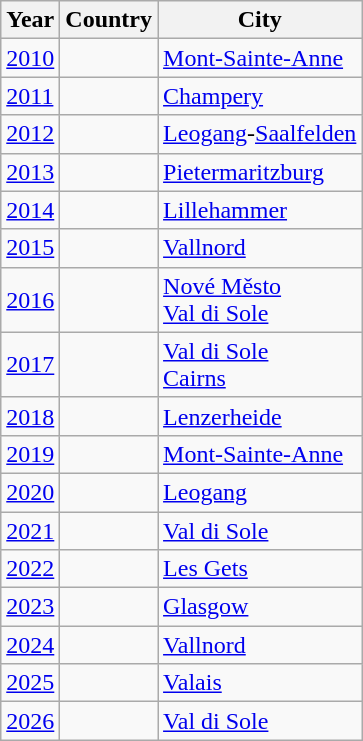<table class="wikitable">
<tr>
<th>Year</th>
<th>Country</th>
<th>City</th>
</tr>
<tr>
<td><a href='#'>2010</a></td>
<td></td>
<td><a href='#'>Mont-Sainte-Anne</a></td>
</tr>
<tr>
<td><a href='#'>2011</a></td>
<td></td>
<td><a href='#'>Champery</a></td>
</tr>
<tr>
<td><a href='#'>2012</a></td>
<td></td>
<td><a href='#'>Leogang</a>-<a href='#'>Saalfelden</a></td>
</tr>
<tr>
<td><a href='#'>2013</a></td>
<td></td>
<td><a href='#'>Pietermaritzburg</a></td>
</tr>
<tr>
<td><a href='#'>2014</a></td>
<td></td>
<td><a href='#'>Lillehammer</a></td>
</tr>
<tr>
<td><a href='#'>2015</a></td>
<td></td>
<td><a href='#'>Vallnord</a></td>
</tr>
<tr>
<td><a href='#'>2016</a></td>
<td> <br> </td>
<td><a href='#'>Nové Město</a> <br> <a href='#'>Val di Sole</a></td>
</tr>
<tr>
<td><a href='#'>2017</a></td>
<td> <br></td>
<td><a href='#'>Val di Sole</a> <br><a href='#'>Cairns</a></td>
</tr>
<tr>
<td><a href='#'>2018</a></td>
<td></td>
<td><a href='#'>Lenzerheide</a></td>
</tr>
<tr>
<td><a href='#'>2019</a></td>
<td></td>
<td><a href='#'>Mont-Sainte-Anne</a></td>
</tr>
<tr>
<td><a href='#'>2020</a></td>
<td></td>
<td><a href='#'>Leogang</a></td>
</tr>
<tr>
<td><a href='#'>2021</a></td>
<td></td>
<td><a href='#'>Val di Sole</a></td>
</tr>
<tr>
<td><a href='#'>2022</a></td>
<td></td>
<td><a href='#'>Les Gets</a></td>
</tr>
<tr>
<td><a href='#'>2023</a></td>
<td></td>
<td><a href='#'>Glasgow</a></td>
</tr>
<tr>
<td><a href='#'>2024</a></td>
<td></td>
<td><a href='#'>Vallnord</a></td>
</tr>
<tr>
<td><a href='#'>2025</a></td>
<td></td>
<td><a href='#'>Valais</a></td>
</tr>
<tr>
<td><a href='#'>2026</a></td>
<td></td>
<td><a href='#'>Val di Sole</a></td>
</tr>
</table>
